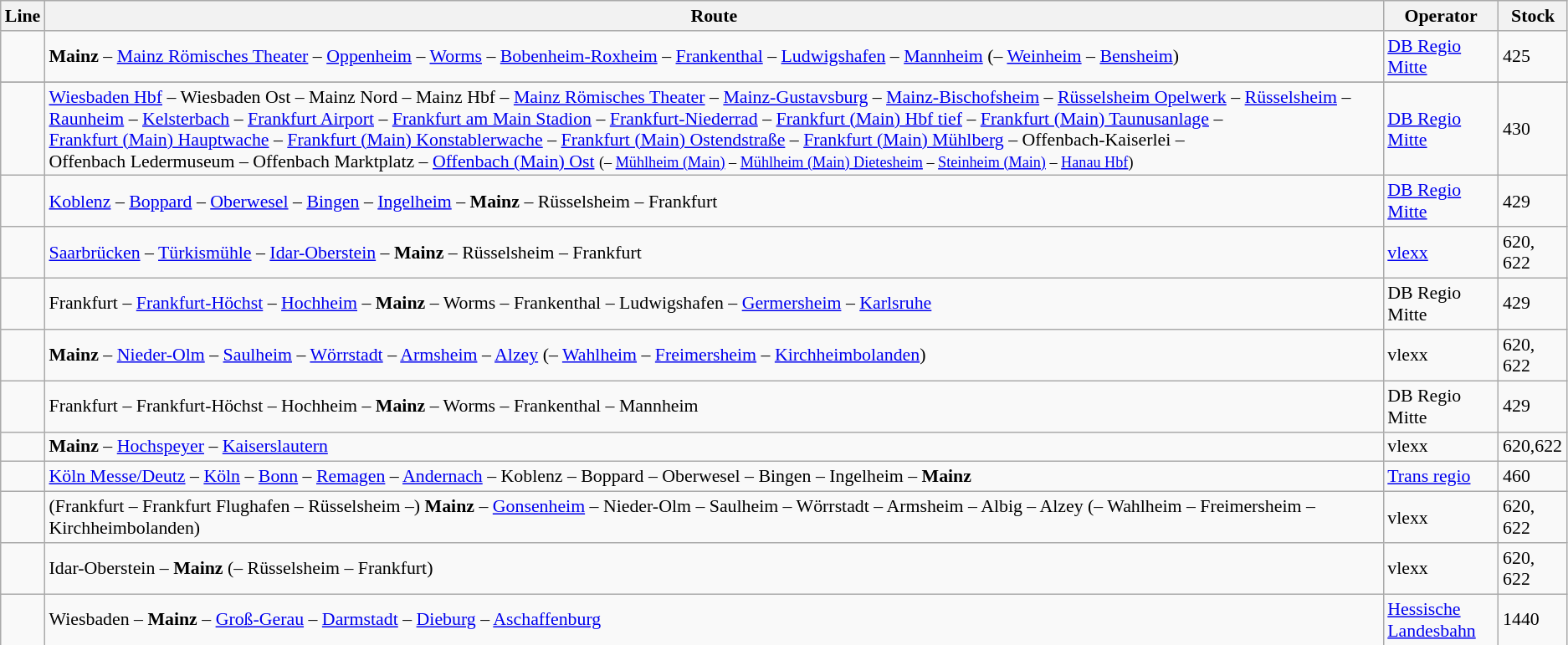<table class="wikitable" style="font-size:91%;">
<tr>
<th>Line</th>
<th>Route</th>
<th>Operator</th>
<th>Stock</th>
</tr>
<tr>
<td align="center" style="font-size:111%;"></td>
<td><strong>Mainz</strong> – <a href='#'>Mainz Römisches Theater</a> – <a href='#'>Oppenheim</a> – <a href='#'>Worms</a> – <a href='#'>Bobenheim-Roxheim</a> – <a href='#'>Frankenthal</a> – <a href='#'>Ludwigshafen</a> – <a href='#'>Mannheim</a> (– <a href='#'>Weinheim</a> – <a href='#'>Bensheim</a>)</td>
<td><a href='#'>DB Regio Mitte</a></td>
<td>425</td>
</tr>
<tr>
</tr>
<tr>
<td style="text-align:center"></td>
<td><a href='#'>Wiesbaden Hbf</a> – Wiesbaden Ost – Mainz Nord – Mainz Hbf – <a href='#'>Mainz Römisches Theater</a> – <a href='#'>Mainz-Gustavsburg</a> – <a href='#'>Mainz-Bischofsheim</a> – <a href='#'>Rüsselsheim Opelwerk</a> – <a href='#'>Rüsselsheim</a> – <a href='#'>Raunheim</a> – <a href='#'>Kelsterbach</a> – <a href='#'>Frankfurt Airport</a> – <a href='#'>Frankfurt am Main Stadion</a> – <a href='#'>Frankfurt-Niederrad</a> – <a href='#'>Frankfurt (Main) Hbf tief</a> – <a href='#'>Frankfurt (Main) Taunusanlage</a> – <a href='#'>Frankfurt (Main) Hauptwache</a> – <a href='#'>Frankfurt (Main) Konstablerwache</a> – <a href='#'>Frankfurt (Main) Ostendstraße</a> – <a href='#'>Frankfurt (Main) Mühlberg</a> – Offenbach-Kaiserlei – Offenbach Ledermuseum – Offenbach Marktplatz – <a href='#'>Offenbach (Main) Ost</a> <small>(– <a href='#'>Mühlheim (Main)</a> – <a href='#'>Mühlheim (Main) Dietesheim</a> – <a href='#'>Steinheim (Main)</a> – <a href='#'>Hanau Hbf</a>)</small></td>
<td><a href='#'>DB Regio Mitte</a></td>
<td>430</td>
</tr>
<tr>
<td style="font-size:111%;"></td>
<td><a href='#'>Koblenz</a> – <a href='#'>Boppard</a> – <a href='#'>Oberwesel</a> – <a href='#'>Bingen</a> – <a href='#'>Ingelheim</a> – <strong>Mainz</strong> – Rüsselsheim –  Frankfurt</td>
<td><a href='#'>DB Regio Mitte</a></td>
<td>429</td>
</tr>
<tr>
<td style="font-size:111%;"></td>
<td><a href='#'>Saarbrücken</a> – <a href='#'>Türkismühle</a> – <a href='#'>Idar-Oberstein</a> – <strong>Mainz</strong> – Rüsselsheim –  Frankfurt</td>
<td><a href='#'>vlexx</a></td>
<td>620, 622</td>
</tr>
<tr>
<td style="font-size:111%;"></td>
<td>Frankfurt – <a href='#'>Frankfurt-Höchst</a> – <a href='#'>Hochheim</a> – <strong>Mainz</strong> – Worms – Frankenthal – Ludwigshafen – <a href='#'>Germersheim</a> – <a href='#'>Karlsruhe</a></td>
<td>DB Regio Mitte</td>
<td>429</td>
</tr>
<tr>
<td style="font-size:111%;"></td>
<td><strong>Mainz</strong> – <a href='#'>Nieder-Olm</a> – <a href='#'>Saulheim</a> – <a href='#'>Wörrstadt</a> – <a href='#'>Armsheim</a> – <a href='#'>Alzey</a> (– <a href='#'>Wahlheim</a> – <a href='#'>Freimersheim</a> – <a href='#'>Kirchheimbolanden</a>)</td>
<td>vlexx</td>
<td>620, 622</td>
</tr>
<tr>
<td style="font-size:111%;"></td>
<td>Frankfurt – Frankfurt-Höchst – Hochheim – <strong>Mainz</strong> – Worms – Frankenthal –  Mannheim</td>
<td>DB Regio Mitte</td>
<td>429</td>
</tr>
<tr>
<td style="font-size:111%;"></td>
<td><strong>Mainz</strong> –  <a href='#'>Hochspeyer</a> – <a href='#'>Kaiserslautern</a></td>
<td>vlexx</td>
<td>620,622</td>
</tr>
<tr>
<td style="font-size:111%;"></td>
<td><a href='#'>Köln Messe/Deutz</a> – <a href='#'>Köln</a> – <a href='#'>Bonn</a> – <a href='#'>Remagen</a> – <a href='#'>Andernach</a> – Koblenz – Boppard – Oberwesel – Bingen – Ingelheim – <strong>Mainz</strong></td>
<td><a href='#'>Trans regio</a></td>
<td>460</td>
</tr>
<tr>
<td style="font-size:111%;"></td>
<td>(Frankfurt – Frankfurt Flughafen – Rüsselsheim –) <strong>Mainz</strong> – <a href='#'>Gonsenheim</a> –  Nieder-Olm – Saulheim – Wörrstadt – Armsheim – Albig – Alzey (– Wahlheim – Freimersheim – Kirchheimbolanden)</td>
<td>vlexx</td>
<td>620, 622</td>
</tr>
<tr>
<td style="font-size:111%;"></td>
<td>Idar-Oberstein –  <strong>Mainz</strong> (– Rüsselsheim –  Frankfurt)</td>
<td>vlexx</td>
<td>620, 622</td>
</tr>
<tr>
<td style="font-size:111%;"></td>
<td>Wiesbaden – <strong>Mainz</strong> – <a href='#'>Groß-Gerau</a> – <a href='#'>Darmstadt</a> – <a href='#'>Dieburg</a> – <a href='#'>Aschaffenburg</a></td>
<td><a href='#'>Hessische Landesbahn</a></td>
<td>1440</td>
</tr>
<tr>
</tr>
</table>
